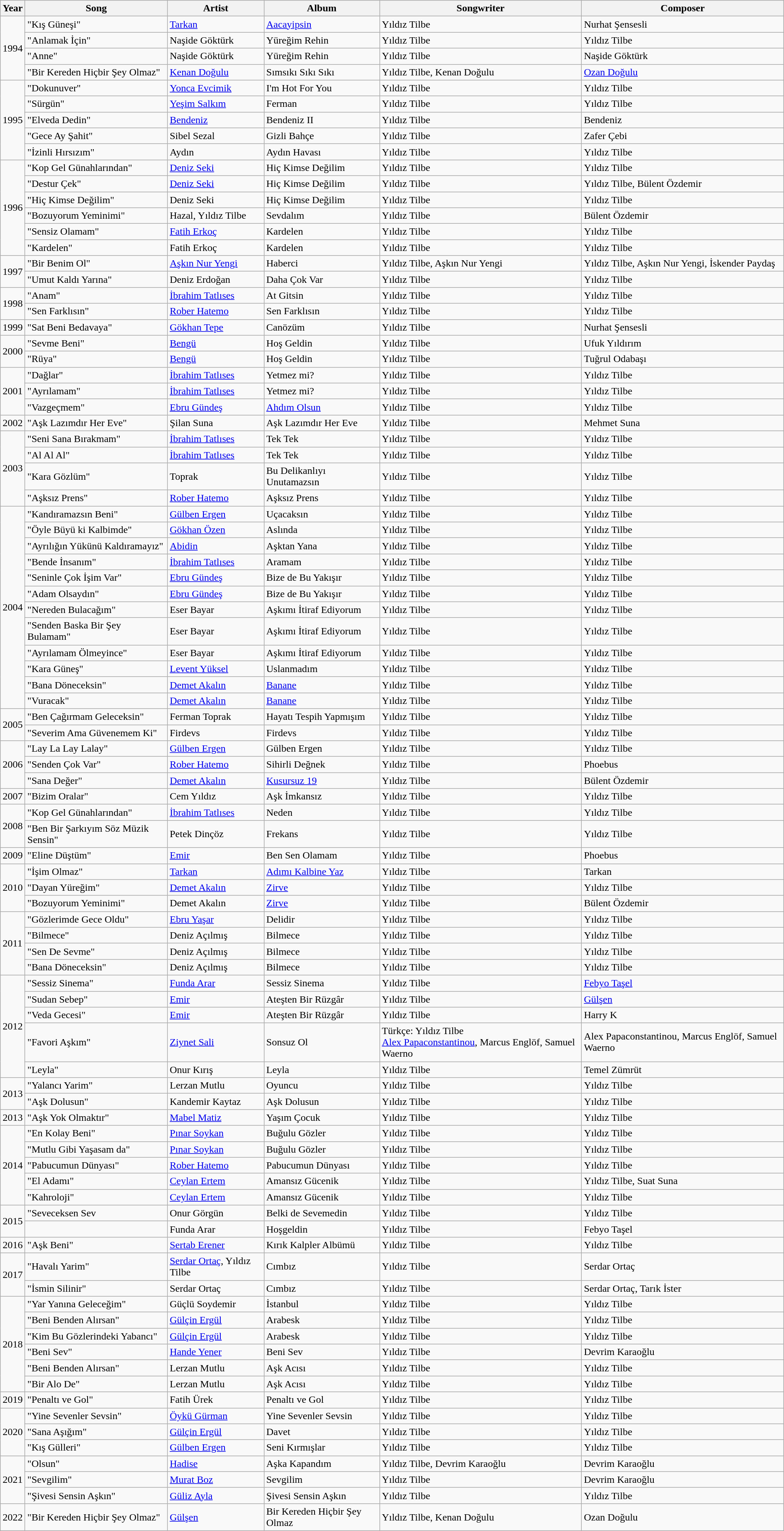<table class="wikitable">
<tr>
<th>Year</th>
<th>Song</th>
<th>Artist</th>
<th>Album</th>
<th>Songwriter</th>
<th>Composer</th>
</tr>
<tr>
<td rowspan="4">1994</td>
<td>"Kış Güneşi"</td>
<td><a href='#'>Tarkan</a></td>
<td><a href='#'>Aacayipsin</a></td>
<td>Yıldız Tilbe</td>
<td>Nurhat Şensesli</td>
</tr>
<tr>
<td>"Anlamak İçin"</td>
<td>Naşide Göktürk</td>
<td>Yüreğim Rehin</td>
<td>Yıldız Tilbe</td>
<td>Yıldız Tilbe</td>
</tr>
<tr>
<td>"Anne"</td>
<td>Naşide Göktürk</td>
<td>Yüreğim Rehin</td>
<td>Yıldız Tilbe</td>
<td>Naşide Göktürk</td>
</tr>
<tr>
<td>"Bir Kereden Hiçbir Şey Olmaz"</td>
<td><a href='#'>Kenan Doğulu</a></td>
<td>Sımsıkı Sıkı Sıkı</td>
<td>Yıldız Tilbe, Kenan Doğulu</td>
<td><a href='#'>Ozan Doğulu</a></td>
</tr>
<tr>
<td rowspan="5">1995</td>
<td>"Dokunuver"</td>
<td><a href='#'>Yonca Evcimik</a></td>
<td>I'm Hot For You</td>
<td>Yıldız Tilbe</td>
<td>Yıldız Tilbe</td>
</tr>
<tr>
<td>"Sürgün"</td>
<td><a href='#'>Yeşim Salkım</a></td>
<td>Ferman</td>
<td>Yıldız Tilbe</td>
<td>Yıldız Tilbe</td>
</tr>
<tr>
<td>"Elveda Dedin"</td>
<td><a href='#'>Bendeniz</a></td>
<td>Bendeniz II</td>
<td>Yıldız Tilbe</td>
<td>Bendeniz</td>
</tr>
<tr>
<td>"Gece Ay Şahit"</td>
<td>Sibel Sezal</td>
<td>Gizli Bahçe</td>
<td>Yıldız Tilbe</td>
<td>Zafer Çebi</td>
</tr>
<tr>
<td>"İzinli Hırsızım"</td>
<td>Aydın</td>
<td>Aydın Havası</td>
<td>Yıldız Tilbe</td>
<td>Yıldız Tilbe</td>
</tr>
<tr>
<td rowspan="6">1996</td>
<td>"Kop Gel Günahlarından"</td>
<td><a href='#'>Deniz Seki</a></td>
<td>Hiç Kimse Değilim</td>
<td>Yıldız Tilbe</td>
<td>Yıldız Tilbe</td>
</tr>
<tr>
<td>"Destur Çek"</td>
<td><a href='#'>Deniz Seki</a></td>
<td>Hiç Kimse Değilim</td>
<td>Yıldız Tilbe</td>
<td>Yıldız Tilbe, Bülent Özdemir</td>
</tr>
<tr>
<td>"Hiç Kimse Değilim"</td>
<td>Deniz Seki</td>
<td>Hiç Kimse Değilim</td>
<td>Yıldız Tilbe</td>
<td>Yıldız Tilbe</td>
</tr>
<tr>
<td>"Bozuyorum Yeminimi"</td>
<td>Hazal, Yıldız Tilbe</td>
<td>Sevdalım</td>
<td>Yıldız Tilbe</td>
<td>Bülent Özdemir</td>
</tr>
<tr>
<td>"Sensiz Olamam"</td>
<td><a href='#'>Fatih Erkoç</a></td>
<td>Kardelen</td>
<td>Yıldız Tilbe</td>
<td>Yıldız Tilbe</td>
</tr>
<tr>
<td>"Kardelen"</td>
<td>Fatih Erkoç</td>
<td>Kardelen</td>
<td>Yıldız Tilbe</td>
<td>Yıldız Tilbe</td>
</tr>
<tr>
<td rowspan="2">1997</td>
<td>"Bir Benim Ol"</td>
<td><a href='#'>Aşkın Nur Yengi</a></td>
<td>Haberci</td>
<td>Yıldız Tilbe, Aşkın Nur Yengi</td>
<td>Yıldız Tilbe, Aşkın Nur Yengi, İskender Paydaş</td>
</tr>
<tr>
<td>"Umut Kaldı Yarına"</td>
<td>Deniz Erdoğan</td>
<td>Daha Çok Var</td>
<td>Yıldız Tilbe</td>
<td>Yıldız Tilbe</td>
</tr>
<tr>
<td rowspan="2">1998</td>
<td>"Anam"</td>
<td><a href='#'>İbrahim Tatlıses</a></td>
<td>At Gitsin</td>
<td>Yıldız Tilbe</td>
<td>Yıldız Tilbe</td>
</tr>
<tr>
<td>"Sen Farklısın"</td>
<td><a href='#'>Rober Hatemo</a></td>
<td>Sen Farklısın</td>
<td>Yıldız Tilbe</td>
<td>Yıldız Tilbe</td>
</tr>
<tr>
<td>1999</td>
<td>"Sat Beni Bedavaya"</td>
<td><a href='#'>Gökhan Tepe</a></td>
<td>Canözüm</td>
<td>Yıldız Tilbe</td>
<td>Nurhat Şensesli</td>
</tr>
<tr>
<td rowspan=2>2000</td>
<td>"Sevme Beni"</td>
<td><a href='#'>Bengü</a></td>
<td>Hoş Geldin</td>
<td>Yıldız Tilbe</td>
<td>Ufuk Yıldırım</td>
</tr>
<tr>
<td>"Rüya"</td>
<td><a href='#'>Bengü</a></td>
<td>Hoş Geldin</td>
<td>Yıldız Tilbe</td>
<td>Tuğrul Odabaşı</td>
</tr>
<tr>
<td rowspan=3>2001</td>
<td>"Dağlar"</td>
<td><a href='#'>İbrahim Tatlıses</a></td>
<td>Yetmez mi?</td>
<td>Yıldız Tilbe</td>
<td>Yıldız Tilbe</td>
</tr>
<tr>
<td>"Ayrılamam"</td>
<td><a href='#'>İbrahim Tatlıses</a></td>
<td>Yetmez mi?</td>
<td>Yıldız Tilbe</td>
<td>Yıldız Tilbe</td>
</tr>
<tr>
<td>"Vazgeçmem"</td>
<td><a href='#'>Ebru Gündeş</a></td>
<td><a href='#'>Ahdım Olsun</a></td>
<td>Yıldız Tilbe</td>
<td>Yıldız Tilbe</td>
</tr>
<tr>
<td>2002</td>
<td>"Aşk Lazımdır Her Eve"</td>
<td>Şilan Suna</td>
<td>Aşk Lazımdır Her Eve</td>
<td>Yıldız Tilbe</td>
<td>Mehmet Suna</td>
</tr>
<tr>
<td rowspan=4>2003</td>
<td>"Seni Sana Bırakmam"</td>
<td><a href='#'>İbrahim Tatlıses</a></td>
<td>Tek Tek</td>
<td>Yıldız Tilbe</td>
<td>Yıldız Tilbe</td>
</tr>
<tr>
<td>"Al Al Al"</td>
<td><a href='#'>İbrahim Tatlıses</a></td>
<td>Tek Tek</td>
<td>Yıldız Tilbe</td>
<td>Yıldız Tilbe</td>
</tr>
<tr>
<td>"Kara Gözlüm"</td>
<td>Toprak</td>
<td>Bu Delikanlıyı Unutamazsın</td>
<td>Yıldız Tilbe</td>
<td>Yıldız Tilbe</td>
</tr>
<tr>
<td>"Aşksız Prens"</td>
<td><a href='#'>Rober Hatemo</a></td>
<td>Aşksız Prens</td>
<td>Yıldız Tilbe</td>
<td>Yıldız Tilbe</td>
</tr>
<tr>
<td rowspan=12>2004</td>
<td>"Kandıramazsın Beni"</td>
<td><a href='#'>Gülben Ergen</a></td>
<td>Uçacaksın</td>
<td>Yıldız Tilbe</td>
<td>Yıldız Tilbe</td>
</tr>
<tr>
<td>"Öyle Büyü ki Kalbimde"</td>
<td><a href='#'>Gökhan Özen</a></td>
<td>Aslında</td>
<td>Yıldız Tilbe</td>
<td>Yıldız Tilbe</td>
</tr>
<tr>
<td>"Ayrılığın Yükünü Kaldıramayız"</td>
<td><a href='#'>Abidin</a></td>
<td>Aşktan Yana</td>
<td>Yıldız Tilbe</td>
<td>Yıldız Tilbe</td>
</tr>
<tr>
<td>"Bende İnsanım"</td>
<td><a href='#'>İbrahim Tatlıses</a></td>
<td>Aramam</td>
<td>Yıldız Tilbe</td>
<td>Yıldız Tilbe</td>
</tr>
<tr>
<td>"Seninle Çok İşim Var"</td>
<td><a href='#'>Ebru Gündeş</a></td>
<td>Bize de Bu Yakışır</td>
<td>Yıldız Tilbe</td>
<td>Yıldız Tilbe</td>
</tr>
<tr>
<td>"Adam Olsaydın"</td>
<td><a href='#'>Ebru Gündeş</a></td>
<td>Bize de Bu Yakışır</td>
<td>Yıldız Tilbe</td>
<td>Yıldız Tilbe</td>
</tr>
<tr>
<td>"Nereden Bulacağım"</td>
<td>Eser Bayar</td>
<td>Aşkımı İtiraf Ediyorum</td>
<td>Yıldız Tilbe</td>
<td>Yıldız Tilbe</td>
</tr>
<tr>
<td>"Senden Baska Bir Şey Bulamam"</td>
<td>Eser Bayar</td>
<td>Aşkımı İtiraf Ediyorum</td>
<td>Yıldız Tilbe</td>
<td>Yıldız Tilbe</td>
</tr>
<tr>
<td>"Ayrılamam Ölmeyince"</td>
<td>Eser Bayar</td>
<td>Aşkımı İtiraf Ediyorum</td>
<td>Yıldız Tilbe</td>
<td>Yıldız Tilbe</td>
</tr>
<tr>
<td>"Kara Güneş"</td>
<td><a href='#'>Levent Yüksel</a></td>
<td>Uslanmadım</td>
<td>Yıldız Tilbe</td>
<td>Yıldız Tilbe</td>
</tr>
<tr>
<td>"Bana Döneceksin"</td>
<td><a href='#'>Demet Akalın</a></td>
<td><a href='#'>Banane</a></td>
<td>Yıldız Tilbe</td>
<td>Yıldız Tilbe</td>
</tr>
<tr>
<td>"Vuracak"</td>
<td><a href='#'>Demet Akalın</a></td>
<td><a href='#'>Banane</a></td>
<td>Yıldız Tilbe</td>
<td>Yıldız Tilbe</td>
</tr>
<tr>
<td rowspan=2>2005</td>
<td>"Ben Çağırmam Geleceksin"</td>
<td>Ferman Toprak</td>
<td>Hayatı Tespih Yapmışım</td>
<td>Yıldız Tilbe</td>
<td>Yıldız Tilbe</td>
</tr>
<tr>
<td>"Severim Ama Güvenemem Ki"</td>
<td>Firdevs</td>
<td>Firdevs</td>
<td>Yıldız Tilbe</td>
<td>Yıldız Tilbe</td>
</tr>
<tr>
<td rowspan=3>2006</td>
<td>"Lay La Lay Lalay"</td>
<td><a href='#'>Gülben Ergen</a></td>
<td>Gülben Ergen</td>
<td>Yıldız Tilbe</td>
<td>Yıldız Tilbe</td>
</tr>
<tr>
<td>"Senden Çok Var"</td>
<td><a href='#'>Rober Hatemo</a></td>
<td>Sihirli Değnek</td>
<td>Yıldız Tilbe</td>
<td>Phoebus</td>
</tr>
<tr>
<td>"Sana Değer"</td>
<td><a href='#'>Demet Akalın</a></td>
<td><a href='#'>Kusursuz 19</a></td>
<td>Yıldız Tilbe</td>
<td>Bülent Özdemir</td>
</tr>
<tr>
<td>2007</td>
<td>"Bizim Oralar"</td>
<td>Cem Yıldız</td>
<td>Aşk İmkansız</td>
<td>Yıldız Tilbe</td>
<td>Yıldız Tilbe</td>
</tr>
<tr>
<td rowspan=2>2008</td>
<td>"Kop Gel Günahlarından"</td>
<td><a href='#'>İbrahim Tatlıses</a></td>
<td>Neden</td>
<td>Yıldız Tilbe</td>
<td>Yıldız Tilbe</td>
</tr>
<tr>
<td>"Ben Bir Şarkıyım Söz Müzik Sensin"</td>
<td>Petek Dinçöz</td>
<td>Frekans</td>
<td>Yıldız Tilbe</td>
<td>Yıldız Tilbe</td>
</tr>
<tr>
<td>2009</td>
<td>"Eline Düştüm"</td>
<td><a href='#'>Emir</a></td>
<td>Ben Sen Olamam</td>
<td>Yıldız Tilbe</td>
<td>Phoebus</td>
</tr>
<tr>
<td rowspan=3>2010</td>
<td>"İşim Olmaz"</td>
<td><a href='#'>Tarkan</a></td>
<td><a href='#'>Adımı Kalbine Yaz</a></td>
<td>Yıldız Tilbe</td>
<td>Tarkan</td>
</tr>
<tr>
<td>"Dayan Yüreğim"</td>
<td><a href='#'>Demet Akalın</a></td>
<td><a href='#'>Zirve</a></td>
<td>Yıldız Tilbe</td>
<td>Yıldız Tilbe</td>
</tr>
<tr>
<td>"Bozuyorum Yeminimi"</td>
<td>Demet Akalın</td>
<td><a href='#'>Zirve</a></td>
<td>Yıldız Tilbe</td>
<td>Bülent Özdemir</td>
</tr>
<tr>
<td rowspan=4>2011</td>
<td>"Gözlerimde Gece Oldu"</td>
<td><a href='#'>Ebru Yaşar</a></td>
<td>Delidir</td>
<td>Yıldız Tilbe</td>
<td>Yıldız Tilbe</td>
</tr>
<tr>
<td>"Bilmece"</td>
<td>Deniz Açılmış</td>
<td>Bilmece</td>
<td>Yıldız Tilbe</td>
<td>Yıldız Tilbe</td>
</tr>
<tr>
<td>"Sen De Sevme"</td>
<td>Deniz Açılmış</td>
<td>Bilmece</td>
<td>Yıldız Tilbe</td>
<td>Yıldız Tilbe</td>
</tr>
<tr>
<td>"Bana Döneceksin"</td>
<td>Deniz Açılmış</td>
<td>Bilmece</td>
<td>Yıldız Tilbe</td>
<td>Yıldız Tilbe</td>
</tr>
<tr>
<td rowspan=5>2012</td>
<td>"Sessiz Sinema"</td>
<td><a href='#'>Funda Arar</a></td>
<td>Sessiz Sinema</td>
<td>Yıldız Tilbe</td>
<td><a href='#'>Febyo Taşel</a></td>
</tr>
<tr>
<td>"Sudan Sebep"</td>
<td><a href='#'>Emir</a></td>
<td>Ateşten Bir Rüzgâr</td>
<td>Yıldız Tilbe</td>
<td><a href='#'>Gülşen</a></td>
</tr>
<tr>
<td>"Veda Gecesi"</td>
<td><a href='#'>Emir</a></td>
<td>Ateşten Bir Rüzgâr</td>
<td>Yıldız Tilbe</td>
<td>Harry K</td>
</tr>
<tr>
<td>"Favori Aşkım"</td>
<td><a href='#'>Ziynet Sali</a></td>
<td>Sonsuz Ol</td>
<td>Türkçe: Yıldız Tilbe<br><a href='#'>Alex Papaconstantinou</a>, Marcus Englöf, Samuel Waerno</td>
<td>Alex Papaconstantinou, Marcus Englöf, Samuel Waerno</td>
</tr>
<tr>
<td>"Leyla"</td>
<td>Onur Kırış</td>
<td>Leyla</td>
<td>Yıldız Tilbe</td>
<td>Temel Zümrüt</td>
</tr>
<tr>
<td rowspan=2>2013</td>
<td>"Yalancı Yarim"</td>
<td>Lerzan Mutlu</td>
<td>Oyuncu</td>
<td>Yıldız Tilbe</td>
<td>Yıldız Tilbe</td>
</tr>
<tr>
<td>"Aşk Dolusun"</td>
<td>Kandemir Kaytaz</td>
<td>Aşk Dolusun</td>
<td>Yıldız Tilbe</td>
<td>Yıldız Tilbe</td>
</tr>
<tr>
<td>2013</td>
<td>"Aşk Yok Olmaktır"</td>
<td><a href='#'>Mabel Matiz</a></td>
<td>Yaşım Çocuk</td>
<td>Yıldız Tilbe</td>
<td>Yıldız Tilbe</td>
</tr>
<tr>
<td rowspan=5>2014</td>
<td>"En Kolay Beni"</td>
<td><a href='#'>Pınar Soykan</a></td>
<td>Buğulu Gözler</td>
<td>Yıldız Tilbe</td>
<td>Yıldız Tilbe</td>
</tr>
<tr>
<td>"Mutlu Gibi Yaşasam da"</td>
<td><a href='#'>Pınar Soykan</a></td>
<td>Buğulu Gözler</td>
<td>Yıldız Tilbe</td>
<td>Yıldız Tilbe</td>
</tr>
<tr>
<td>"Pabucumun Dünyası"</td>
<td><a href='#'>Rober Hatemo</a></td>
<td>Pabucumun Dünyası</td>
<td>Yıldız Tilbe</td>
<td>Yıldız Tilbe</td>
</tr>
<tr>
<td>"El Adamı"</td>
<td><a href='#'>Ceylan Ertem</a></td>
<td>Amansız Gücenik</td>
<td>Yıldız Tilbe</td>
<td>Yıldız Tilbe, Suat Suna</td>
</tr>
<tr>
<td>"Kahroloji"</td>
<td><a href='#'>Ceylan Ertem</a></td>
<td>Amansız Gücenik</td>
<td>Yıldız Tilbe</td>
<td>Yıldız Tilbe</td>
</tr>
<tr>
<td rowspan="2">2015</td>
<td>"Seveceksen Sev</td>
<td>Onur Görgün</td>
<td>Belki de Sevemedin</td>
<td>Yıldız Tilbe</td>
<td>Yıldız Tilbe</td>
</tr>
<tr>
<td></td>
<td>Funda Arar</td>
<td>Hoşgeldin</td>
<td>Yıldız Tilbe</td>
<td>Febyo Taşel</td>
</tr>
<tr>
<td>2016</td>
<td>"Aşk Beni"</td>
<td><a href='#'>Sertab Erener</a></td>
<td>Kırık Kalpler Albümü</td>
<td>Yıldız Tilbe</td>
<td>Yıldız Tilbe</td>
</tr>
<tr>
<td rowspan="2">2017</td>
<td>"Havalı Yarim"</td>
<td><a href='#'>Serdar Ortaç</a>, Yıldız Tilbe</td>
<td>Cımbız</td>
<td>Yıldız Tilbe</td>
<td>Serdar Ortaç</td>
</tr>
<tr>
<td>"İsmin Silinir"</td>
<td>Serdar Ortaç</td>
<td>Cımbız</td>
<td>Yıldız Tilbe</td>
<td>Serdar Ortaç, Tarık İster</td>
</tr>
<tr>
<td rowspan="6">2018</td>
<td>"Yar Yanına Geleceğim"</td>
<td>Güçlü Soydemir</td>
<td>İstanbul</td>
<td>Yıldız Tilbe</td>
<td>Yıldız Tilbe</td>
</tr>
<tr>
<td>"Beni Benden Alırsan"</td>
<td><a href='#'>Gülçin Ergül</a></td>
<td>Arabesk</td>
<td>Yıldız Tilbe</td>
<td>Yıldız Tilbe</td>
</tr>
<tr>
<td>"Kim Bu Gözlerindeki Yabancı"</td>
<td><a href='#'>Gülçin Ergül</a></td>
<td>Arabesk</td>
<td>Yıldız Tilbe</td>
<td>Yıldız Tilbe</td>
</tr>
<tr>
<td>"Beni Sev"</td>
<td><a href='#'>Hande Yener</a></td>
<td>Beni Sev</td>
<td>Yıldız Tilbe</td>
<td>Devrim Karaoğlu</td>
</tr>
<tr>
<td>"Beni Benden Alırsan"</td>
<td>Lerzan Mutlu</td>
<td>Aşk Acısı</td>
<td>Yıldız Tilbe</td>
<td>Yıldız Tilbe</td>
</tr>
<tr>
<td>"Bir Alo De"</td>
<td>Lerzan Mutlu</td>
<td>Aşk Acısı</td>
<td>Yıldız Tilbe</td>
<td>Yıldız Tilbe</td>
</tr>
<tr>
<td>2019</td>
<td>"Penaltı ve Gol"</td>
<td>Fatih Ürek</td>
<td>Penaltı ve Gol</td>
<td>Yıldız Tilbe</td>
<td>Yıldız Tilbe</td>
</tr>
<tr>
<td rowspan="3">2020</td>
<td>"Yine Sevenler Sevsin"</td>
<td><a href='#'>Öykü Gürman</a></td>
<td>Yine Sevenler Sevsin</td>
<td>Yıldız Tilbe</td>
<td>Yıldız Tilbe</td>
</tr>
<tr>
<td>"Sana Aşığım"</td>
<td><a href='#'>Gülçin Ergül</a></td>
<td>Davet</td>
<td>Yıldız Tilbe</td>
<td>Yıldız Tilbe</td>
</tr>
<tr>
<td>"Kış Gülleri"</td>
<td><a href='#'>Gülben Ergen</a></td>
<td>Seni Kırmışlar</td>
<td>Yıldız Tilbe</td>
<td>Yıldız Tilbe</td>
</tr>
<tr>
<td rowspan="3">2021</td>
<td>"Olsun"</td>
<td><a href='#'>Hadise</a></td>
<td>Aşka Kapandım</td>
<td>Yıldız Tilbe, Devrim Karaoğlu</td>
<td>Devrim Karaoğlu</td>
</tr>
<tr>
<td>"Sevgilim"</td>
<td><a href='#'>Murat Boz</a></td>
<td>Sevgilim</td>
<td>Yıldız Tilbe</td>
<td>Devrim Karaoğlu</td>
</tr>
<tr>
<td>"Şivesi Sensin Aşkın"</td>
<td><a href='#'>Güliz Ayla</a></td>
<td>Şivesi Sensin Aşkın</td>
<td>Yıldız Tilbe</td>
<td>Yıldız Tilbe</td>
</tr>
<tr>
<td rowspan="1">2022</td>
<td>"Bir Kereden Hiçbir Şey Olmaz"</td>
<td><a href='#'>Gülşen</a></td>
<td>Bir Kereden Hiçbir Şey Olmaz</td>
<td>Yıldız Tilbe, Kenan Doğulu</td>
<td>Ozan Doğulu</td>
</tr>
</table>
